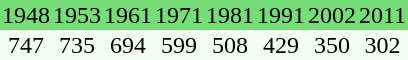<table align="center" cellspacing="0" style="background:#f3fff3">
<tr bgcolor="#77dd77">
<td align="center">1948</td>
<td align="center">1953</td>
<td align="center">1961</td>
<td align="center">1971</td>
<td align="center">1981</td>
<td align="center">1991</td>
<td align="center">2002</td>
<td align="center">2011</td>
</tr>
<tr>
<td align="center">747</td>
<td align="center">735</td>
<td align="center">694</td>
<td align="center">599</td>
<td align="center">508</td>
<td align="center">429</td>
<td align="center">350</td>
<td align="center">302</td>
</tr>
</table>
